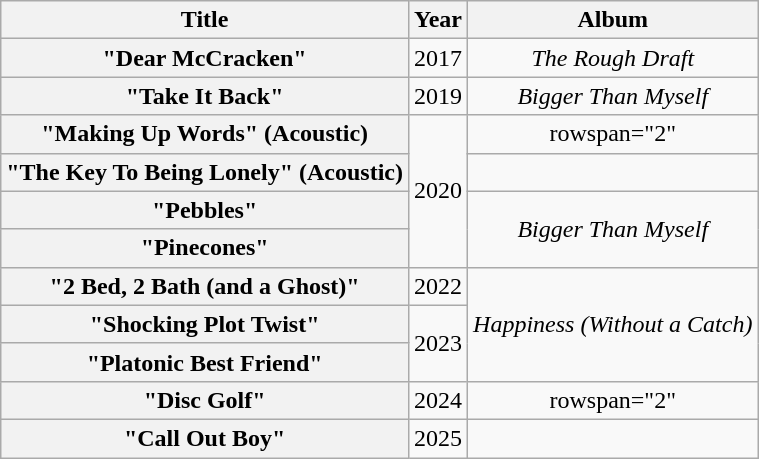<table class="wikitable plainrowheaders" style="text-align:center;">
<tr>
<th>Title</th>
<th>Year</th>
<th>Album</th>
</tr>
<tr>
<th scope="row">"Dear McCracken"</th>
<td>2017</td>
<td><em>The Rough Draft</em></td>
</tr>
<tr>
<th scope="row">"Take It Back"</th>
<td>2019</td>
<td><em>Bigger Than Myself</em></td>
</tr>
<tr>
<th scope="row">"Making Up Words" (Acoustic)</th>
<td rowspan="4">2020</td>
<td>rowspan="2" </td>
</tr>
<tr>
<th scope="row">"The Key To Being Lonely" (Acoustic)</th>
</tr>
<tr>
<th scope="row">"Pebbles"</th>
<td rowspan="2"><em>Bigger Than Myself</em></td>
</tr>
<tr>
<th scope="row">"Pinecones"</th>
</tr>
<tr>
<th scope="row">"2 Bed, 2 Bath (and a Ghost)"</th>
<td>2022</td>
<td rowspan="3"><em>Happiness (Without a Catch)</em></td>
</tr>
<tr>
<th scope="row">"Shocking Plot Twist"</th>
<td rowspan="2">2023</td>
</tr>
<tr>
<th scope="row">"Platonic Best Friend"</th>
</tr>
<tr>
<th scope="row">"Disc Golf"</th>
<td>2024</td>
<td>rowspan="2" </td>
</tr>
<tr>
<th scope="row">"Call Out Boy"</th>
<td>2025</td>
</tr>
</table>
